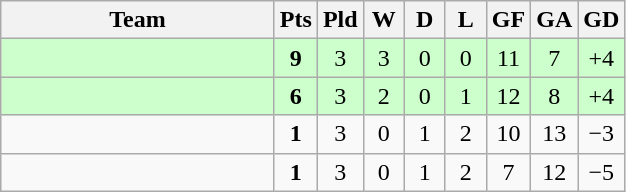<table class=wikitable style="text-align:center">
<tr>
<th width=175>Team</th>
<th width=20>Pts</th>
<th width=20>Pld</th>
<th width=20>W</th>
<th width=20>D</th>
<th width=20>L</th>
<th width=20>GF</th>
<th width=20>GA</th>
<th width=20>GD</th>
</tr>
<tr style="background:#ccffcc">
<td align=left></td>
<td><strong>9</strong></td>
<td>3</td>
<td>3</td>
<td>0</td>
<td>0</td>
<td>11</td>
<td>7</td>
<td>+4</td>
</tr>
<tr style="background:#ccffcc">
<td align=left></td>
<td><strong>6</strong></td>
<td>3</td>
<td>2</td>
<td>0</td>
<td>1</td>
<td>12</td>
<td>8</td>
<td>+4</td>
</tr>
<tr>
<td align=left></td>
<td><strong>1</strong></td>
<td>3</td>
<td>0</td>
<td>1</td>
<td>2</td>
<td>10</td>
<td>13</td>
<td>−3</td>
</tr>
<tr>
<td align=left></td>
<td><strong>1</strong></td>
<td>3</td>
<td>0</td>
<td>1</td>
<td>2</td>
<td>7</td>
<td>12</td>
<td>−5</td>
</tr>
</table>
